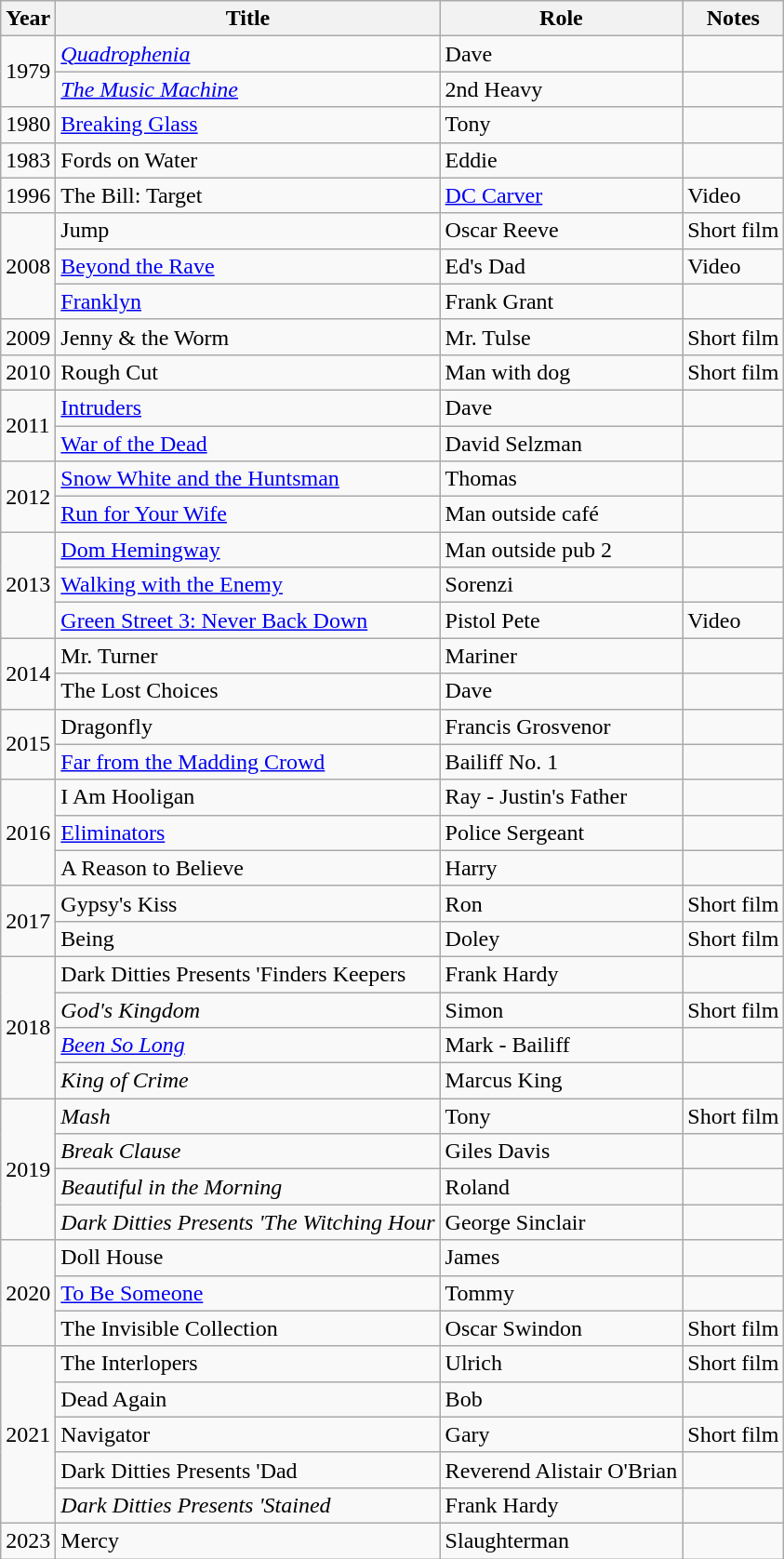<table class="wikitable sortable">
<tr>
<th>Year</th>
<th>Title</th>
<th>Role</th>
<th>Notes</th>
</tr>
<tr>
<td rowspan=2>1979</td>
<td><em><a href='#'>Quadrophenia</a></em></td>
<td>Dave</td>
<td></td>
</tr>
<tr>
<td><em><a href='#'>The Music Machine</a></td>
<td>2nd Heavy</td>
<td></td>
</tr>
<tr>
<td>1980</td>
<td></em><a href='#'>Breaking Glass</a><em></td>
<td>Tony</td>
<td></td>
</tr>
<tr>
<td>1983</td>
<td></em>Fords on Water<em></td>
<td>Eddie</td>
<td></td>
</tr>
<tr>
<td>1996</td>
<td></em>The Bill: Target<em></td>
<td><a href='#'>DC Carver</a></td>
<td>Video</td>
</tr>
<tr>
<td rowspan=3>2008</td>
<td></em>Jump<em></td>
<td>Oscar Reeve</td>
<td>Short film</td>
</tr>
<tr>
<td></em><a href='#'>Beyond the Rave</a><em></td>
<td>Ed's Dad</td>
<td>Video</td>
</tr>
<tr>
<td></em><a href='#'>Franklyn</a><em></td>
<td>Frank Grant</td>
<td></td>
</tr>
<tr>
<td>2009</td>
<td></em>Jenny & the Worm<em></td>
<td>Mr. Tulse</td>
<td>Short film</td>
</tr>
<tr>
<td>2010</td>
<td></em>Rough Cut<em></td>
<td>Man with dog</td>
<td>Short film</td>
</tr>
<tr>
<td rowspan=2>2011</td>
<td></em><a href='#'>Intruders</a><em></td>
<td>Dave</td>
<td></td>
</tr>
<tr>
<td></em><a href='#'>War of the Dead</a><em></td>
<td>David Selzman</td>
<td></td>
</tr>
<tr>
<td rowspan=2>2012</td>
<td></em><a href='#'>Snow White and the Huntsman</a><em></td>
<td>Thomas</td>
<td></td>
</tr>
<tr>
<td></em><a href='#'>Run for Your Wife</a><em></td>
<td>Man outside café</td>
<td></td>
</tr>
<tr>
<td rowspan=3>2013</td>
<td></em><a href='#'>Dom Hemingway</a><em></td>
<td>Man outside pub 2</td>
<td></td>
</tr>
<tr>
<td></em><a href='#'>Walking with the Enemy</a><em></td>
<td>Sorenzi</td>
<td></td>
</tr>
<tr>
<td></em><a href='#'>Green Street 3: Never Back Down</a><em></td>
<td>Pistol Pete</td>
<td>Video</td>
</tr>
<tr>
<td rowspan=2>2014</td>
<td></em>Mr. Turner<em></td>
<td>Mariner</td>
<td></td>
</tr>
<tr>
<td></em>The Lost Choices<em></td>
<td>Dave</td>
<td></td>
</tr>
<tr>
<td rowspan=2>2015</td>
<td></em>Dragonfly<em></td>
<td>Francis Grosvenor</td>
<td></td>
</tr>
<tr>
<td></em><a href='#'>Far from the Madding Crowd</a><em></td>
<td>Bailiff No. 1</td>
<td></td>
</tr>
<tr>
<td rowspan=3>2016</td>
<td></em>I Am Hooligan<em></td>
<td>Ray - Justin's Father</td>
<td></td>
</tr>
<tr>
<td></em><a href='#'>Eliminators</a><em></td>
<td>Police Sergeant</td>
<td></td>
</tr>
<tr>
<td></em>A Reason to Believe<em></td>
<td>Harry</td>
<td></td>
</tr>
<tr>
<td rowspan=2>2017</td>
<td></em>Gypsy's Kiss<em></td>
<td>Ron</td>
<td>Short film</td>
</tr>
<tr>
<td></em>Being<em></td>
<td>Doley</td>
<td>Short film</td>
</tr>
<tr>
<td rowspan=4>2018</td>
<td></em>Dark Ditties Presents 'Finders Keepers<strong></td>
<td>Frank Hardy</td>
<td></td>
</tr>
<tr>
<td><em>God's Kingdom</em></td>
<td>Simon</td>
<td>Short film</td>
</tr>
<tr>
<td><em><a href='#'>Been So Long</a></em></td>
<td>Mark - Bailiff</td>
<td></td>
</tr>
<tr>
<td><em>King of Crime</em></td>
<td>Marcus King</td>
<td></td>
</tr>
<tr>
<td rowspan=4>2019</td>
<td><em>Mash</em></td>
<td>Tony</td>
<td>Short film</td>
</tr>
<tr>
<td><em>Break Clause</em></td>
<td>Giles Davis</td>
<td></td>
</tr>
<tr>
<td><em>Beautiful in the Morning</em></td>
<td>Roland</td>
<td></td>
</tr>
<tr>
<td><em>Dark Ditties Presents 'The Witching Hour</strong></td>
<td>George Sinclair</td>
<td></td>
</tr>
<tr>
<td rowspan=3>2020</td>
<td></em>Doll House<em></td>
<td>James</td>
<td></td>
</tr>
<tr>
<td></em><a href='#'>To Be Someone</a><em></td>
<td>Tommy</td>
<td></td>
</tr>
<tr>
<td></em>The Invisible Collection<em></td>
<td>Oscar Swindon</td>
<td>Short film</td>
</tr>
<tr>
<td rowspan=5>2021</td>
<td></em>The Interlopers<em></td>
<td>Ulrich</td>
<td>Short film</td>
</tr>
<tr>
<td></em>Dead Again<em></td>
<td>Bob</td>
<td></td>
</tr>
<tr>
<td></em>Navigator<em></td>
<td>Gary</td>
<td>Short film</td>
</tr>
<tr>
<td></em>Dark Ditties Presents 'Dad<strong></td>
<td>Reverend Alistair O'Brian</td>
<td></td>
</tr>
<tr>
<td><em>Dark Ditties Presents 'Stained</strong></td>
<td>Frank Hardy</td>
<td></td>
</tr>
<tr>
<td>2023</td>
<td></em>Mercy<em></td>
<td>Slaughterman</td>
<td></td>
</tr>
</table>
